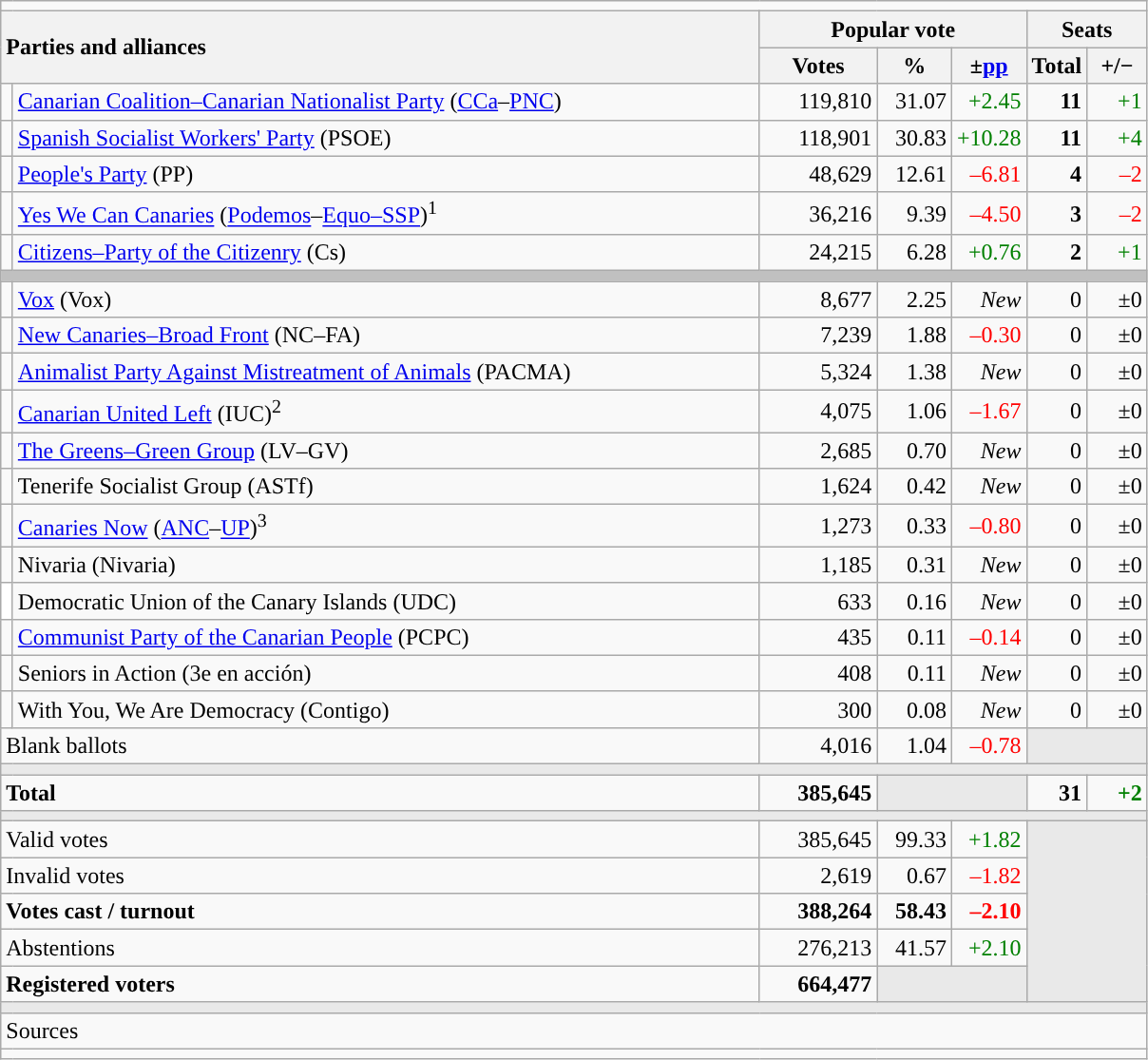<table class="wikitable" style="text-align:right;">
<tr>
<td colspan="7"></td>
</tr>
<tr>
<th style="text-align:left;" rowspan="2" colspan="2" width="525">Parties and alliances</th>
<th colspan="3">Popular vote</th>
<th colspan="2">Seats</th>
</tr>
<tr>
<th width="75">Votes</th>
<th width="45">%</th>
<th width="45">±<a href='#'>pp</a></th>
<th width="35">Total</th>
<th width="35">+/−</th>
</tr>
<tr>
<td width="1" style="color:inherit;background:"></td>
<td align="left"><a href='#'>Canarian Coalition–Canarian Nationalist Party</a> (<a href='#'>CCa</a>–<a href='#'>PNC</a>)</td>
<td>119,810</td>
<td>31.07</td>
<td style="color:green;">+2.45</td>
<td><strong>11</strong></td>
<td style="color:green;">+1</td>
</tr>
<tr>
<td style="color:inherit;background:"></td>
<td align="left"><a href='#'>Spanish Socialist Workers' Party</a> (PSOE)</td>
<td>118,901</td>
<td>30.83</td>
<td style="color:green;">+10.28</td>
<td><strong>11</strong></td>
<td style="color:green;">+4</td>
</tr>
<tr>
<td style="color:inherit;background:"></td>
<td align="left"><a href='#'>People's Party</a> (PP)</td>
<td>48,629</td>
<td>12.61</td>
<td style="color:red;">–6.81</td>
<td><strong>4</strong></td>
<td style="color:red;">–2</td>
</tr>
<tr>
<td style="color:inherit;background:"></td>
<td align="left"><a href='#'>Yes We Can Canaries</a> (<a href='#'>Podemos</a>–<a href='#'>Equo–SSP</a>)<sup>1</sup></td>
<td>36,216</td>
<td>9.39</td>
<td style="color:red;">–4.50</td>
<td><strong>3</strong></td>
<td style="color:red;">–2</td>
</tr>
<tr>
<td style="color:inherit;background:"></td>
<td align="left"><a href='#'>Citizens–Party of the Citizenry</a> (Cs)</td>
<td>24,215</td>
<td>6.28</td>
<td style="color:green;">+0.76</td>
<td><strong>2</strong></td>
<td style="color:green;">+1</td>
</tr>
<tr>
<td colspan="7" bgcolor="#C0C0C0"></td>
</tr>
<tr>
<td style="color:inherit;background:"></td>
<td align="left"><a href='#'>Vox</a> (Vox)</td>
<td>8,677</td>
<td>2.25</td>
<td><em>New</em></td>
<td>0</td>
<td>±0</td>
</tr>
<tr>
<td style="color:inherit;background:"></td>
<td align="left"><a href='#'>New Canaries–Broad Front</a> (NC–FA)</td>
<td>7,239</td>
<td>1.88</td>
<td style="color:red;">–0.30</td>
<td>0</td>
<td>±0</td>
</tr>
<tr>
<td style="color:inherit;background:"></td>
<td align="left"><a href='#'>Animalist Party Against Mistreatment of Animals</a> (PACMA)</td>
<td>5,324</td>
<td>1.38</td>
<td><em>New</em></td>
<td>0</td>
<td>±0</td>
</tr>
<tr>
<td style="color:inherit;background:"></td>
<td align="left"><a href='#'>Canarian United Left</a> (IUC)<sup>2</sup></td>
<td>4,075</td>
<td>1.06</td>
<td style="color:red;">–1.67</td>
<td>0</td>
<td>±0</td>
</tr>
<tr>
<td style="color:inherit;background:"></td>
<td align="left"><a href='#'>The Greens–Green Group</a> (LV–GV)</td>
<td>2,685</td>
<td>0.70</td>
<td><em>New</em></td>
<td>0</td>
<td>±0</td>
</tr>
<tr>
<td style="color:inherit;background:"></td>
<td align="left">Tenerife Socialist Group (ASTf)</td>
<td>1,624</td>
<td>0.42</td>
<td><em>New</em></td>
<td>0</td>
<td>±0</td>
</tr>
<tr>
<td style="color:inherit;background:"></td>
<td align="left"><a href='#'>Canaries Now</a> (<a href='#'>ANC</a>–<a href='#'>UP</a>)<sup>3</sup></td>
<td>1,273</td>
<td>0.33</td>
<td style="color:red;">–0.80</td>
<td>0</td>
<td>±0</td>
</tr>
<tr>
<td style="color:inherit;background:"></td>
<td align="left">Nivaria (Nivaria)</td>
<td>1,185</td>
<td>0.31</td>
<td><em>New</em></td>
<td>0</td>
<td>±0</td>
</tr>
<tr>
<td bgcolor="white"></td>
<td align="left">Democratic Union of the Canary Islands (UDC)</td>
<td>633</td>
<td>0.16</td>
<td><em>New</em></td>
<td>0</td>
<td>±0</td>
</tr>
<tr>
<td style="color:inherit;background:"></td>
<td align="left"><a href='#'>Communist Party of the Canarian People</a> (PCPC)</td>
<td>435</td>
<td>0.11</td>
<td style="color:red;">–0.14</td>
<td>0</td>
<td>±0</td>
</tr>
<tr>
<td style="color:inherit;background:"></td>
<td align="left">Seniors in Action (3e en acción)</td>
<td>408</td>
<td>0.11</td>
<td><em>New</em></td>
<td>0</td>
<td>±0</td>
</tr>
<tr>
<td style="color:inherit;background:"></td>
<td align="left">With You, We Are Democracy (Contigo)</td>
<td>300</td>
<td>0.08</td>
<td><em>New</em></td>
<td>0</td>
<td>±0</td>
</tr>
<tr>
<td align="left" colspan="2">Blank ballots</td>
<td>4,016</td>
<td>1.04</td>
<td style="color:red;">–0.78</td>
<td bgcolor="#E9E9E9" colspan="2"></td>
</tr>
<tr>
<td colspan="7" bgcolor="#E9E9E9"></td>
</tr>
<tr style="font-weight:bold;">
<td align="left" colspan="2">Total</td>
<td>385,645</td>
<td bgcolor="#E9E9E9" colspan="2"></td>
<td>31</td>
<td style="color:green;">+2</td>
</tr>
<tr>
<td colspan="7" bgcolor="#E9E9E9"></td>
</tr>
<tr>
<td align="left" colspan="2">Valid votes</td>
<td>385,645</td>
<td>99.33</td>
<td style="color:green;">+1.82</td>
<td bgcolor="#E9E9E9" colspan="2" rowspan="5"></td>
</tr>
<tr>
<td align="left" colspan="2">Invalid votes</td>
<td>2,619</td>
<td>0.67</td>
<td style="color:red;">–1.82</td>
</tr>
<tr style="font-weight:bold;">
<td align="left" colspan="2">Votes cast / turnout</td>
<td>388,264</td>
<td>58.43</td>
<td style="color:red;">–2.10</td>
</tr>
<tr>
<td align="left" colspan="2">Abstentions</td>
<td>276,213</td>
<td>41.57</td>
<td style="color:green;">+2.10</td>
</tr>
<tr style="font-weight:bold;">
<td align="left" colspan="2">Registered voters</td>
<td>664,477</td>
<td bgcolor="#E9E9E9" colspan="2"></td>
</tr>
<tr>
<td colspan="7" bgcolor="#E9E9E9"></td>
</tr>
<tr>
<td align="left" colspan="7">Sources</td>
</tr>
<tr>
<td colspan="7" style="text-align:left; max-width:790px;"></td>
</tr>
</table>
